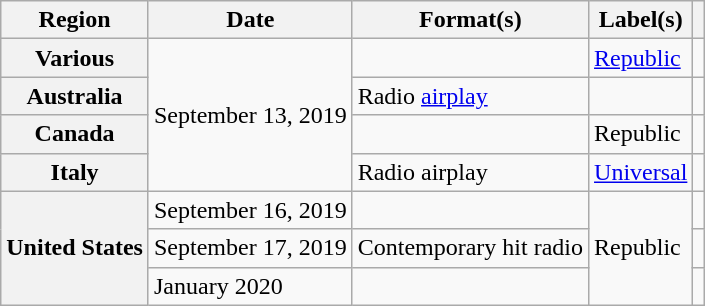<table class="wikitable plainrowheaders">
<tr>
<th scope="col">Region</th>
<th scope="col">Date</th>
<th scope="col">Format(s)</th>
<th scope="col">Label(s)</th>
<th scope="col"></th>
</tr>
<tr>
<th scope="row">Various</th>
<td rowspan="4">September 13, 2019</td>
<td></td>
<td><a href='#'>Republic</a></td>
<td align="center"></td>
</tr>
<tr>
<th scope="row">Australia</th>
<td>Radio <a href='#'>airplay</a></td>
<td></td>
<td align="center"></td>
</tr>
<tr>
<th scope="row">Canada</th>
<td></td>
<td>Republic</td>
<td align="center"></td>
</tr>
<tr>
<th scope="row">Italy</th>
<td>Radio airplay</td>
<td><a href='#'>Universal</a></td>
<td align="center"></td>
</tr>
<tr>
<th scope="row" rowspan="3">United States</th>
<td>September 16, 2019</td>
<td></td>
<td rowspan="3">Republic</td>
<td align="center"></td>
</tr>
<tr>
<td>September 17, 2019</td>
<td>Contemporary hit radio</td>
<td align="center"></td>
</tr>
<tr>
<td>January 2020</td>
<td></td>
<td align="center"></td>
</tr>
</table>
